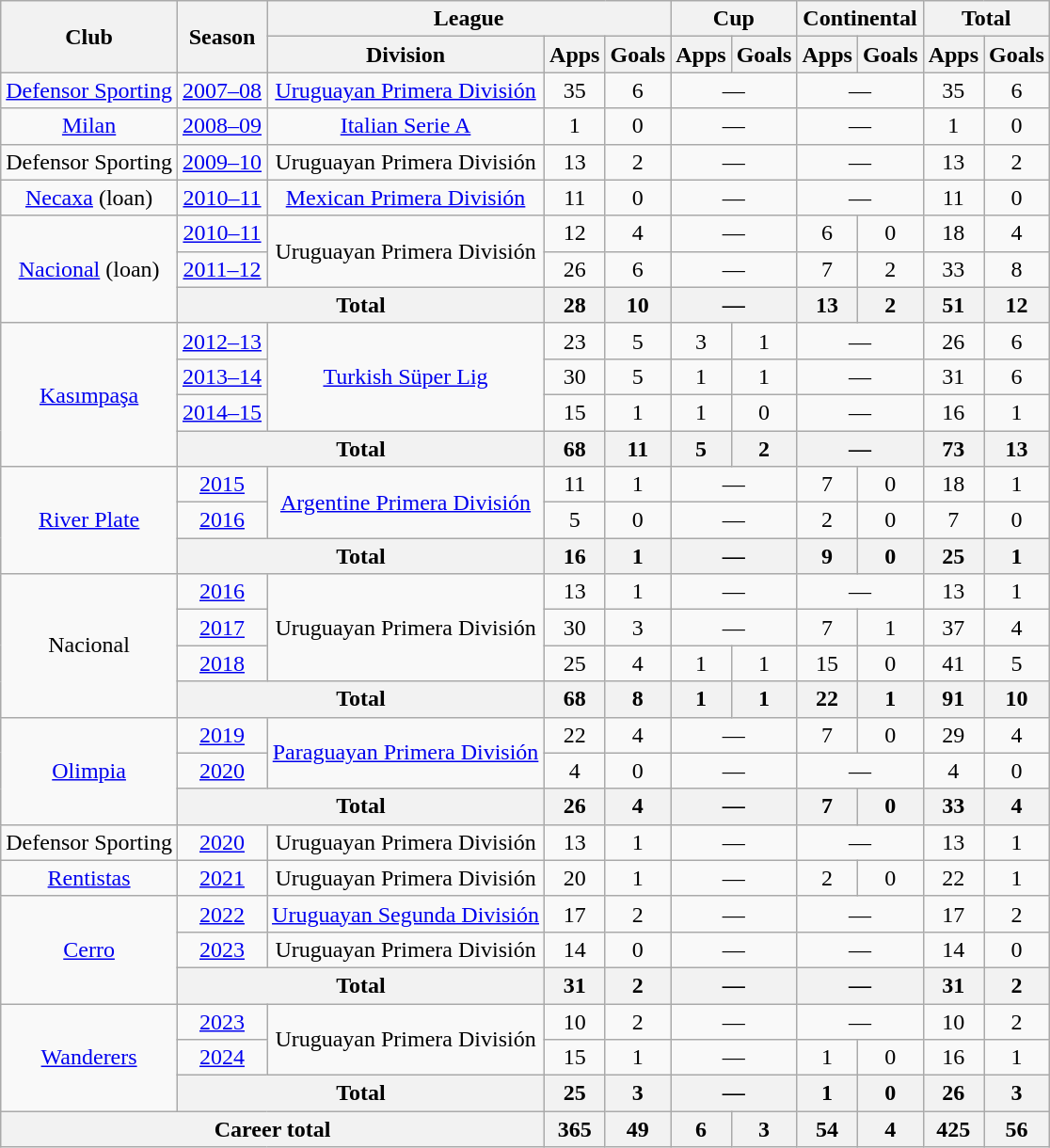<table class="wikitable", style="text-align:center">
<tr>
<th rowspan="2">Club</th>
<th rowspan="2">Season</th>
<th colspan="3">League</th>
<th colspan="2">Cup</th>
<th colspan="2">Continental</th>
<th colspan="2">Total</th>
</tr>
<tr>
<th>Division</th>
<th>Apps</th>
<th>Goals</th>
<th>Apps</th>
<th>Goals</th>
<th>Apps</th>
<th>Goals</th>
<th>Apps</th>
<th>Goals</th>
</tr>
<tr>
<td><a href='#'>Defensor Sporting</a></td>
<td><a href='#'>2007–08</a></td>
<td><a href='#'>Uruguayan Primera División</a></td>
<td>35</td>
<td>6</td>
<td colspan="2">—</td>
<td colspan="2">—</td>
<td>35</td>
<td>6</td>
</tr>
<tr>
<td><a href='#'>Milan</a></td>
<td><a href='#'>2008–09</a></td>
<td><a href='#'>Italian Serie A</a></td>
<td>1</td>
<td>0</td>
<td colspan="2">—</td>
<td colspan="2">—</td>
<td>1</td>
<td>0</td>
</tr>
<tr>
<td>Defensor Sporting</td>
<td><a href='#'>2009–10</a></td>
<td>Uruguayan Primera División</td>
<td>13</td>
<td>2</td>
<td colspan="2">—</td>
<td colspan="2">—</td>
<td>13</td>
<td>2</td>
</tr>
<tr>
<td><a href='#'>Necaxa</a> (loan)</td>
<td><a href='#'>2010–11</a></td>
<td><a href='#'>Mexican Primera División</a></td>
<td>11</td>
<td>0</td>
<td colspan="2">—</td>
<td colspan="2">—</td>
<td>11</td>
<td>0</td>
</tr>
<tr>
<td rowspan="3"><a href='#'>Nacional</a> (loan)</td>
<td><a href='#'>2010–11</a></td>
<td rowspan="2">Uruguayan Primera División</td>
<td>12</td>
<td>4</td>
<td colspan="2">—</td>
<td>6</td>
<td>0</td>
<td>18</td>
<td>4</td>
</tr>
<tr>
<td><a href='#'>2011–12</a></td>
<td>26</td>
<td>6</td>
<td colspan="2">—</td>
<td>7</td>
<td>2</td>
<td>33</td>
<td>8</td>
</tr>
<tr>
<th colspan="2">Total</th>
<th>28</th>
<th>10</th>
<th colspan="2">—</th>
<th>13</th>
<th>2</th>
<th>51</th>
<th>12</th>
</tr>
<tr>
<td rowspan="4"><a href='#'>Kasımpaşa</a></td>
<td><a href='#'>2012–13</a></td>
<td rowspan="3"><a href='#'>Turkish Süper Lig</a></td>
<td>23</td>
<td>5</td>
<td>3</td>
<td>1</td>
<td colspan="2">—</td>
<td>26</td>
<td>6</td>
</tr>
<tr>
<td><a href='#'>2013–14</a></td>
<td>30</td>
<td>5</td>
<td>1</td>
<td>1</td>
<td colspan="2">—</td>
<td>31</td>
<td>6</td>
</tr>
<tr>
<td><a href='#'>2014–15</a></td>
<td>15</td>
<td>1</td>
<td>1</td>
<td>0</td>
<td colspan="2">—</td>
<td>16</td>
<td>1</td>
</tr>
<tr>
<th colspan="2">Total</th>
<th>68</th>
<th>11</th>
<th>5</th>
<th>2</th>
<th colspan="2">—</th>
<th>73</th>
<th>13</th>
</tr>
<tr>
<td rowspan="3"><a href='#'>River Plate</a></td>
<td><a href='#'>2015</a></td>
<td rowspan="2"><a href='#'>Argentine Primera División</a></td>
<td>11</td>
<td>1</td>
<td colspan="2">—</td>
<td>7</td>
<td>0</td>
<td>18</td>
<td>1</td>
</tr>
<tr>
<td><a href='#'>2016</a></td>
<td>5</td>
<td>0</td>
<td colspan="2">—</td>
<td>2</td>
<td>0</td>
<td>7</td>
<td>0</td>
</tr>
<tr>
<th colspan="2">Total</th>
<th>16</th>
<th>1</th>
<th colspan="2">—</th>
<th>9</th>
<th>0</th>
<th>25</th>
<th>1</th>
</tr>
<tr>
<td rowspan="4">Nacional</td>
<td><a href='#'>2016</a></td>
<td rowspan="3">Uruguayan Primera División</td>
<td>13</td>
<td>1</td>
<td colspan="2">—</td>
<td colspan="2">—</td>
<td>13</td>
<td>1</td>
</tr>
<tr>
<td><a href='#'>2017</a></td>
<td>30</td>
<td>3</td>
<td colspan="2">—</td>
<td>7</td>
<td>1</td>
<td>37</td>
<td>4</td>
</tr>
<tr>
<td><a href='#'>2018</a></td>
<td>25</td>
<td>4</td>
<td>1</td>
<td>1</td>
<td>15</td>
<td>0</td>
<td>41</td>
<td>5</td>
</tr>
<tr>
<th colspan="2">Total</th>
<th>68</th>
<th>8</th>
<th>1</th>
<th>1</th>
<th>22</th>
<th>1</th>
<th>91</th>
<th>10</th>
</tr>
<tr>
<td rowspan="3"><a href='#'>Olimpia</a></td>
<td><a href='#'>2019</a></td>
<td rowspan="2"><a href='#'>Paraguayan Primera División</a></td>
<td>22</td>
<td>4</td>
<td colspan="2">—</td>
<td>7</td>
<td>0</td>
<td>29</td>
<td>4</td>
</tr>
<tr>
<td><a href='#'>2020</a></td>
<td>4</td>
<td>0</td>
<td colspan="2">—</td>
<td colspan="2">—</td>
<td>4</td>
<td>0</td>
</tr>
<tr>
<th colspan="2">Total</th>
<th>26</th>
<th>4</th>
<th colspan="2">—</th>
<th>7</th>
<th>0</th>
<th>33</th>
<th>4</th>
</tr>
<tr>
<td>Defensor Sporting</td>
<td><a href='#'>2020</a></td>
<td>Uruguayan Primera División</td>
<td>13</td>
<td>1</td>
<td colspan="2">—</td>
<td colspan="2">—</td>
<td>13</td>
<td>1</td>
</tr>
<tr>
<td><a href='#'>Rentistas</a></td>
<td><a href='#'>2021</a></td>
<td>Uruguayan Primera División</td>
<td>20</td>
<td>1</td>
<td colspan="2">—</td>
<td>2</td>
<td>0</td>
<td>22</td>
<td>1</td>
</tr>
<tr>
<td rowspan="3"><a href='#'>Cerro</a></td>
<td><a href='#'>2022</a></td>
<td><a href='#'>Uruguayan Segunda División</a></td>
<td>17</td>
<td>2</td>
<td colspan="2">—</td>
<td colspan="2">—</td>
<td>17</td>
<td>2</td>
</tr>
<tr>
<td><a href='#'>2023</a></td>
<td>Uruguayan Primera División</td>
<td>14</td>
<td>0</td>
<td colspan="2">—</td>
<td colspan="2">—</td>
<td>14</td>
<td>0</td>
</tr>
<tr>
<th colspan="2">Total</th>
<th>31</th>
<th>2</th>
<th colspan="2">—</th>
<th colspan="2">—</th>
<th>31</th>
<th>2</th>
</tr>
<tr>
<td rowspan="3"><a href='#'>Wanderers</a></td>
<td><a href='#'>2023</a></td>
<td rowspan="2">Uruguayan Primera División</td>
<td>10</td>
<td>2</td>
<td colspan="2">—</td>
<td colspan="2">—</td>
<td>10</td>
<td>2</td>
</tr>
<tr>
<td><a href='#'>2024</a></td>
<td>15</td>
<td>1</td>
<td colspan="2">—</td>
<td>1</td>
<td>0</td>
<td>16</td>
<td>1</td>
</tr>
<tr>
<th colspan="2">Total</th>
<th>25</th>
<th>3</th>
<th colspan="2">—</th>
<th>1</th>
<th>0</th>
<th>26</th>
<th>3</th>
</tr>
<tr>
<th colspan="3">Career total</th>
<th>365</th>
<th>49</th>
<th>6</th>
<th>3</th>
<th>54</th>
<th>4</th>
<th>425</th>
<th>56</th>
</tr>
</table>
